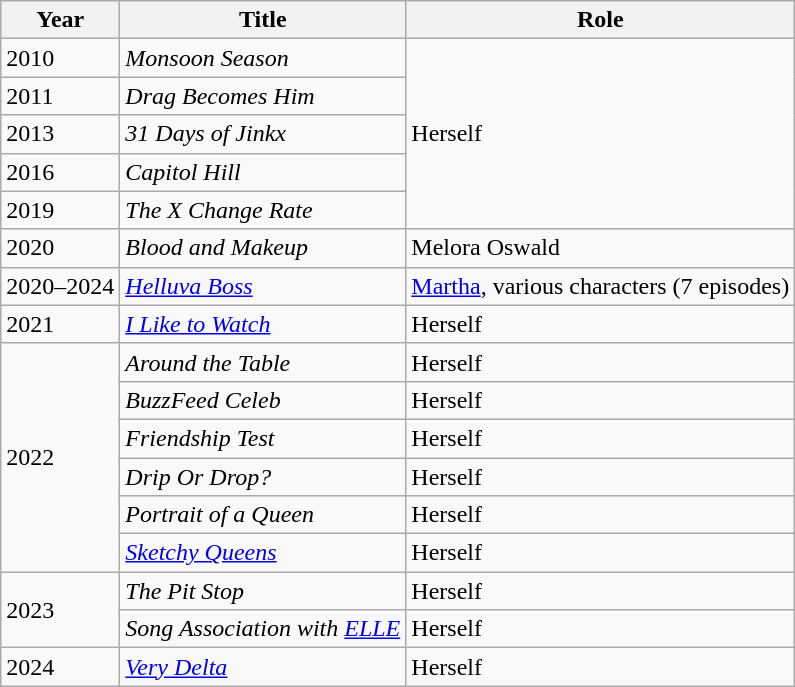<table class="wikitable sortable">
<tr>
<th>Year</th>
<th>Title</th>
<th>Role</th>
</tr>
<tr>
<td>2010</td>
<td><em>Monsoon Season</em></td>
<td rowspan="5">Herself</td>
</tr>
<tr>
<td>2011</td>
<td><em>Drag Becomes Him</em></td>
</tr>
<tr>
<td>2013</td>
<td><em>31 Days of Jinkx</em></td>
</tr>
<tr>
<td>2016</td>
<td><em>Capitol Hill</em></td>
</tr>
<tr>
<td>2019</td>
<td><em>The X Change Rate</em></td>
</tr>
<tr>
<td>2020</td>
<td><em>Blood and Makeup</em></td>
<td>Melora Oswald</td>
</tr>
<tr>
<td>2020–2024</td>
<td><em><a href='#'>Helluva Boss</a></em></td>
<td><a href='#'>Martha</a>, various characters (7 episodes)</td>
</tr>
<tr>
<td>2021</td>
<td><em><a href='#'>I Like to Watch</a></em></td>
<td>Herself</td>
</tr>
<tr>
<td rowspan="6">2022</td>
<td><em>Around the Table</em></td>
<td>Herself</td>
</tr>
<tr>
<td><em>BuzzFeed Celeb</em></td>
<td>Herself</td>
</tr>
<tr>
<td><em>Friendship Test</em></td>
<td>Herself</td>
</tr>
<tr>
<td><em>Drip Or Drop?</em></td>
<td>Herself</td>
</tr>
<tr>
<td><em>Portrait of a Queen</em></td>
<td>Herself</td>
</tr>
<tr>
<td><em><a href='#'>Sketchy Queens</a></em></td>
<td>Herself</td>
</tr>
<tr>
<td rowspan="2">2023</td>
<td><em>The Pit Stop</em></td>
<td>Herself</td>
</tr>
<tr>
<td><em>Song Association with <a href='#'>ELLE</a></em></td>
<td>Herself</td>
</tr>
<tr>
<td>2024</td>
<td><em><a href='#'>Very Delta</a></em></td>
<td>Herself</td>
</tr>
</table>
